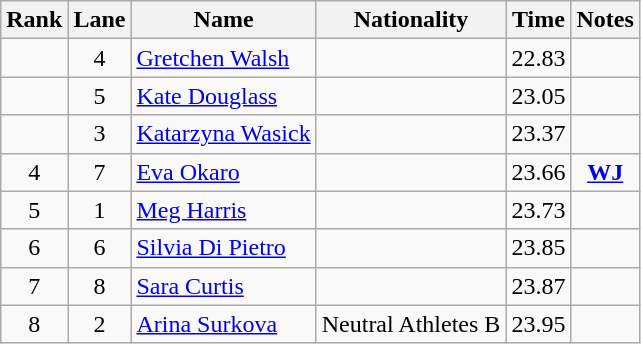<table class="wikitable sortable" style="text-align:center">
<tr>
<th>Rank</th>
<th>Lane</th>
<th>Name</th>
<th>Nationality</th>
<th>Time</th>
<th>Notes</th>
</tr>
<tr>
<td></td>
<td>4</td>
<td align=left><a href='#'>Gretchen Walsh</a></td>
<td align=left></td>
<td>22.83</td>
<td></td>
</tr>
<tr>
<td></td>
<td>5</td>
<td align=left><a href='#'>Kate Douglass</a></td>
<td align=left></td>
<td>23.05</td>
<td></td>
</tr>
<tr>
<td></td>
<td>3</td>
<td align=left><a href='#'>Katarzyna Wasick</a></td>
<td align=left></td>
<td>23.37</td>
<td></td>
</tr>
<tr>
<td>4</td>
<td>7</td>
<td align=left><a href='#'>Eva Okaro</a></td>
<td align=left></td>
<td>23.66</td>
<td><strong><a href='#'>WJ</a></strong></td>
</tr>
<tr>
<td>5</td>
<td>1</td>
<td align=left><a href='#'>Meg Harris</a></td>
<td align=left></td>
<td>23.73</td>
<td></td>
</tr>
<tr>
<td>6</td>
<td>6</td>
<td align=left><a href='#'>Silvia Di Pietro</a></td>
<td align=left></td>
<td>23.85</td>
<td></td>
</tr>
<tr>
<td>7</td>
<td>8</td>
<td align=left><a href='#'>Sara Curtis</a></td>
<td align=left></td>
<td>23.87</td>
<td></td>
</tr>
<tr>
<td>8</td>
<td>2</td>
<td align=left><a href='#'>Arina Surkova</a></td>
<td align=left> Neutral Athletes B</td>
<td>23.95</td>
<td></td>
</tr>
</table>
